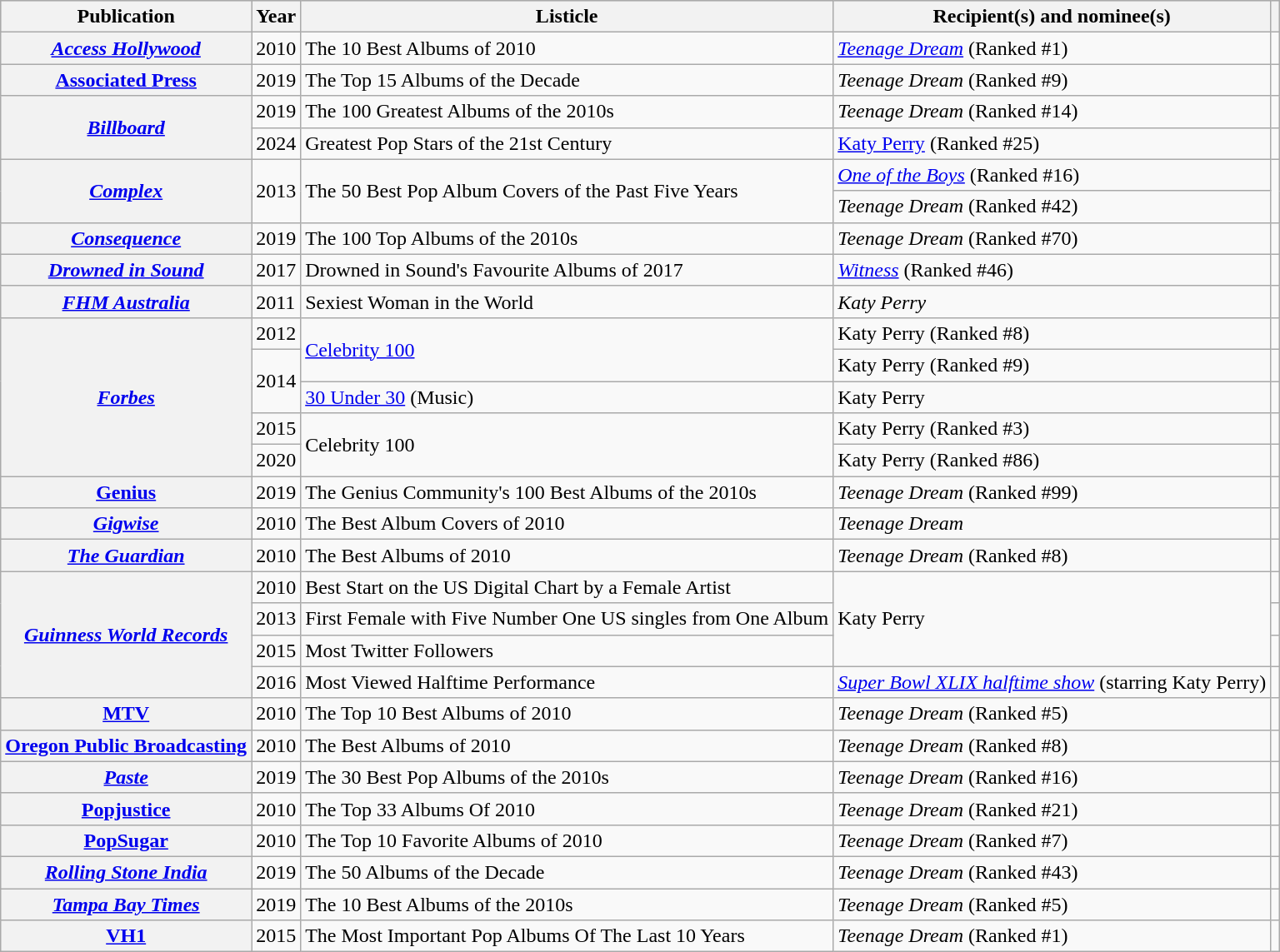<table class="wikitable sortable plainrowheaders">
<tr style="background:#ccc; text-align:center;">
<th scope="col">Publication</th>
<th scope="col">Year</th>
<th scope="col">Listicle</th>
<th scope="col">Recipient(s) and nominee(s)</th>
<th scope="col" class="unsortable"></th>
</tr>
<tr>
<th scope="row" rowspan="1"><em><a href='#'>Access Hollywood</a></em></th>
<td>2010</td>
<td>The 10 Best Albums of 2010</td>
<td><em><a href='#'>Teenage Dream</a></em> (Ranked #1)</td>
<td></td>
</tr>
<tr>
<th scope="row"><a href='#'>Associated Press</a></th>
<td>2019</td>
<td>The Top 15 Albums of the Decade</td>
<td><em>Teenage Dream</em> (Ranked #9)</td>
<td></td>
</tr>
<tr>
<th scope="row" rowspan="2"><em><a href='#'>Billboard</a></em></th>
<td>2019</td>
<td>The 100 Greatest Albums of the 2010s</td>
<td><em>Teenage Dream</em> (Ranked #14)</td>
<td></td>
</tr>
<tr>
<td>2024</td>
<td>Greatest Pop Stars of the 21st Century</td>
<td><a href='#'>Katy Perry</a> (Ranked #25)</td>
<td></td>
</tr>
<tr>
<th scope="row" rowspan="2"><em><a href='#'>Complex</a></em></th>
<td rowspan="2">2013</td>
<td rowspan="2">The 50 Best Pop Album Covers of the Past Five Years</td>
<td><em><a href='#'>One of the Boys</a></em> (Ranked #16)</td>
<td rowspan="2"></td>
</tr>
<tr>
<td><em>Teenage Dream</em> (Ranked #42)</td>
</tr>
<tr>
<th scope="row"><em><a href='#'>Consequence</a></em></th>
<td>2019</td>
<td>The 100 Top Albums of the 2010s</td>
<td><em>Teenage Dream</em> (Ranked #70)</td>
<td></td>
</tr>
<tr>
<th scope="row" rowspan="1"><em><a href='#'>Drowned in Sound</a></em></th>
<td>2017</td>
<td>Drowned in Sound's Favourite Albums of 2017</td>
<td><em><a href='#'>Witness</a></em> (Ranked #46)</td>
<td></td>
</tr>
<tr>
<th scope="row"><em><a href='#'>FHM Australia</a></em></th>
<td>2011</td>
<td>Sexiest Woman in the World</td>
<td><em>Katy Perry</em></td>
<td></td>
</tr>
<tr>
<th scope="row" rowspan="5"><em><a href='#'>Forbes</a></em></th>
<td>2012</td>
<td rowspan="2"><a href='#'>Celebrity 100</a></td>
<td>Katy Perry (Ranked #8)</td>
<td></td>
</tr>
<tr>
<td rowspan="2">2014</td>
<td>Katy Perry (Ranked #9)</td>
<td></td>
</tr>
<tr>
<td><a href='#'>30 Under 30</a> (Music)</td>
<td>Katy Perry</td>
<td></td>
</tr>
<tr>
<td>2015</td>
<td rowspan="2">Celebrity 100</td>
<td>Katy Perry (Ranked #3)</td>
<td></td>
</tr>
<tr>
<td>2020</td>
<td>Katy Perry (Ranked #86)</td>
<td></td>
</tr>
<tr>
<th scope="row"><a href='#'>Genius</a></th>
<td>2019</td>
<td>The Genius Community's 100 Best Albums of the 2010s</td>
<td><em>Teenage Dream</em> (Ranked #99)</td>
<td></td>
</tr>
<tr>
<th scope="row"><em><a href='#'>Gigwise</a></em></th>
<td>2010</td>
<td>The Best Album Covers of 2010</td>
<td><em>Teenage Dream</em></td>
<td></td>
</tr>
<tr>
<th scope="row"><em><a href='#'>The Guardian</a></em></th>
<td>2010</td>
<td>The Best Albums of 2010</td>
<td><em>Teenage Dream</em> (Ranked #8)</td>
<td></td>
</tr>
<tr>
<th scope="row" rowspan="4"><em><a href='#'>Guinness World Records</a></em></th>
<td>2010</td>
<td>Best Start on the US Digital Chart by a Female Artist</td>
<td rowspan="3">Katy Perry</td>
<td align="center"></td>
</tr>
<tr>
<td>2013</td>
<td>First Female with Five Number One US singles from One Album</td>
<td align="center"></td>
</tr>
<tr>
<td>2015</td>
<td>Most Twitter Followers</td>
<td align="center"></td>
</tr>
<tr>
<td>2016</td>
<td>Most Viewed Halftime Performance</td>
<td><em><a href='#'>Super Bowl XLIX halftime show</a></em> (starring Katy Perry)</td>
<td align="center"></td>
</tr>
<tr>
<th scope="row"><a href='#'>MTV</a></th>
<td>2010</td>
<td>The Top 10 Best Albums of 2010</td>
<td><em>Teenage Dream</em> (Ranked #5)</td>
<td></td>
</tr>
<tr>
<th scope="row"><a href='#'>Oregon Public Broadcasting</a></th>
<td>2010</td>
<td>The Best Albums of 2010</td>
<td><em>Teenage Dream</em> (Ranked #8)</td>
<td></td>
</tr>
<tr>
<th scope="row"><em><a href='#'>Paste</a></em></th>
<td>2019</td>
<td>The 30 Best Pop Albums of the 2010s</td>
<td><em>Teenage Dream</em> (Ranked #16)</td>
<td></td>
</tr>
<tr>
<th scope="row"><a href='#'>Popjustice</a></th>
<td>2010</td>
<td>The Top 33 Albums Of 2010</td>
<td><em>Teenage Dream</em> (Ranked #21)</td>
<td></td>
</tr>
<tr>
<th scope="row"><a href='#'>PopSugar</a></th>
<td>2010</td>
<td>The Top 10 Favorite Albums of 2010</td>
<td><em>Teenage Dream</em> (Ranked #7)</td>
<td></td>
</tr>
<tr>
<th scope="row"><em><a href='#'>Rolling Stone India</a></em></th>
<td>2019</td>
<td>The 50 Albums of the Decade</td>
<td><em>Teenage Dream</em> (Ranked #43)</td>
<td></td>
</tr>
<tr>
<th scope="row"><em><a href='#'>Tampa Bay Times</a></em></th>
<td>2019</td>
<td>The 10 Best Albums of the 2010s</td>
<td><em>Teenage Dream</em> (Ranked #5)</td>
<td></td>
</tr>
<tr>
<th scope="row"><a href='#'>VH1</a></th>
<td>2015</td>
<td>The Most Important Pop Albums Of The Last 10 Years</td>
<td><em>Teenage Dream</em> (Ranked #1)</td>
<td></td>
</tr>
</table>
